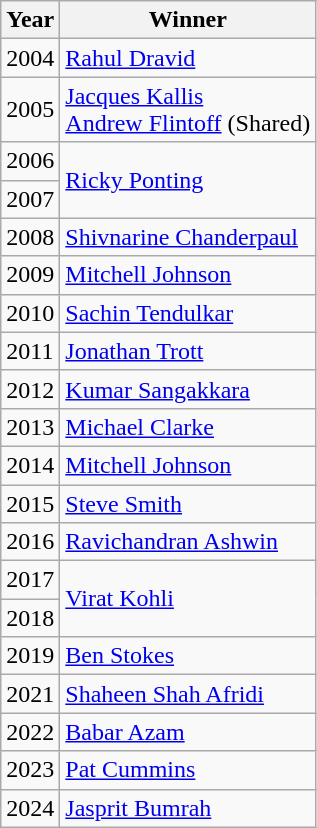<table class="wikitable">
<tr>
<th>Year</th>
<th>Winner</th>
</tr>
<tr>
<td>2004</td>
<td> <a href='#'>Rahul Dravid</a></td>
</tr>
<tr>
<td>2005</td>
<td> <a href='#'>Jacques Kallis</a><br> <a href='#'>Andrew Flintoff</a> (Shared)</td>
</tr>
<tr>
<td>2006</td>
<td rowspan="2"> <a href='#'>Ricky Ponting</a></td>
</tr>
<tr>
<td>2007</td>
</tr>
<tr>
<td>2008</td>
<td> <a href='#'>Shivnarine Chanderpaul</a></td>
</tr>
<tr>
<td>2009</td>
<td> <a href='#'>Mitchell Johnson</a></td>
</tr>
<tr>
<td>2010</td>
<td> <a href='#'>Sachin Tendulkar</a></td>
</tr>
<tr>
<td>2011</td>
<td> <a href='#'>Jonathan Trott</a></td>
</tr>
<tr>
<td>2012</td>
<td> <a href='#'>Kumar Sangakkara</a></td>
</tr>
<tr>
<td>2013</td>
<td> <a href='#'>Michael Clarke</a></td>
</tr>
<tr>
<td>2014</td>
<td> <a href='#'>Mitchell Johnson</a></td>
</tr>
<tr>
<td>2015</td>
<td> <a href='#'>Steve Smith</a></td>
</tr>
<tr>
<td>2016</td>
<td> <a href='#'>Ravichandran Ashwin</a></td>
</tr>
<tr>
<td>2017</td>
<td rowspan="2"> <a href='#'>Virat Kohli</a></td>
</tr>
<tr>
<td>2018</td>
</tr>
<tr>
<td>2019</td>
<td> <a href='#'>Ben Stokes</a></td>
</tr>
<tr>
<td>2021</td>
<td> <a href='#'>Shaheen Shah Afridi</a></td>
</tr>
<tr>
<td>2022</td>
<td> <a href='#'>Babar Azam</a></td>
</tr>
<tr>
<td>2023</td>
<td> <a href='#'>Pat Cummins</a></td>
</tr>
<tr>
<td>2024</td>
<td> <a href='#'>Jasprit Bumrah</a></td>
</tr>
</table>
